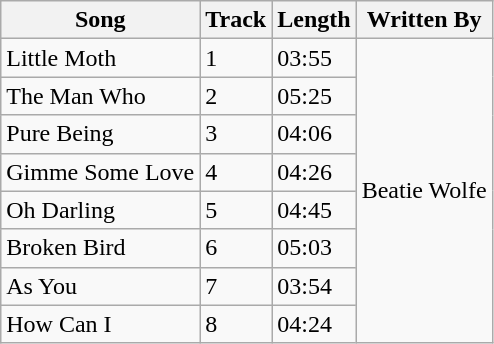<table class="wikitable">
<tr>
<th>Song</th>
<th>Track</th>
<th>Length</th>
<th>Written By</th>
</tr>
<tr>
<td>Little Moth</td>
<td>1</td>
<td>03:55</td>
<td rowspan=9>Beatie Wolfe</td>
</tr>
<tr>
<td>The Man Who</td>
<td>2</td>
<td>05:25</td>
</tr>
<tr>
<td>Pure Being</td>
<td>3</td>
<td>04:06</td>
</tr>
<tr>
<td>Gimme Some Love</td>
<td>4</td>
<td>04:26</td>
</tr>
<tr>
<td>Oh Darling</td>
<td>5</td>
<td>04:45</td>
</tr>
<tr>
<td>Broken Bird</td>
<td>6</td>
<td>05:03</td>
</tr>
<tr>
<td>As You</td>
<td>7</td>
<td>03:54</td>
</tr>
<tr>
<td>How Can I</td>
<td>8</td>
<td>04:24</td>
</tr>
</table>
